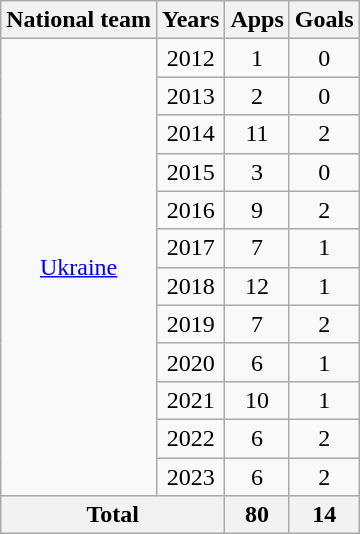<table class="wikitable" style="text-align:center;">
<tr>
<th>National team</th>
<th>Years</th>
<th>Apps</th>
<th>Goals</th>
</tr>
<tr>
<td rowspan=12><a href='#'>Ukraine</a></td>
<td>2012</td>
<td>1</td>
<td>0</td>
</tr>
<tr>
<td>2013</td>
<td>2</td>
<td>0</td>
</tr>
<tr>
<td>2014</td>
<td>11</td>
<td>2</td>
</tr>
<tr>
<td>2015</td>
<td>3</td>
<td>0</td>
</tr>
<tr>
<td>2016</td>
<td>9</td>
<td>2</td>
</tr>
<tr>
<td>2017</td>
<td>7</td>
<td>1</td>
</tr>
<tr>
<td>2018</td>
<td>12</td>
<td>1</td>
</tr>
<tr>
<td>2019</td>
<td>7</td>
<td>2</td>
</tr>
<tr>
<td>2020</td>
<td>6</td>
<td>1</td>
</tr>
<tr>
<td>2021</td>
<td>10</td>
<td>1</td>
</tr>
<tr>
<td>2022</td>
<td>6</td>
<td>2</td>
</tr>
<tr>
<td>2023</td>
<td>6</td>
<td>2</td>
</tr>
<tr>
<th colspan=2>Total</th>
<th>80</th>
<th>14</th>
</tr>
</table>
